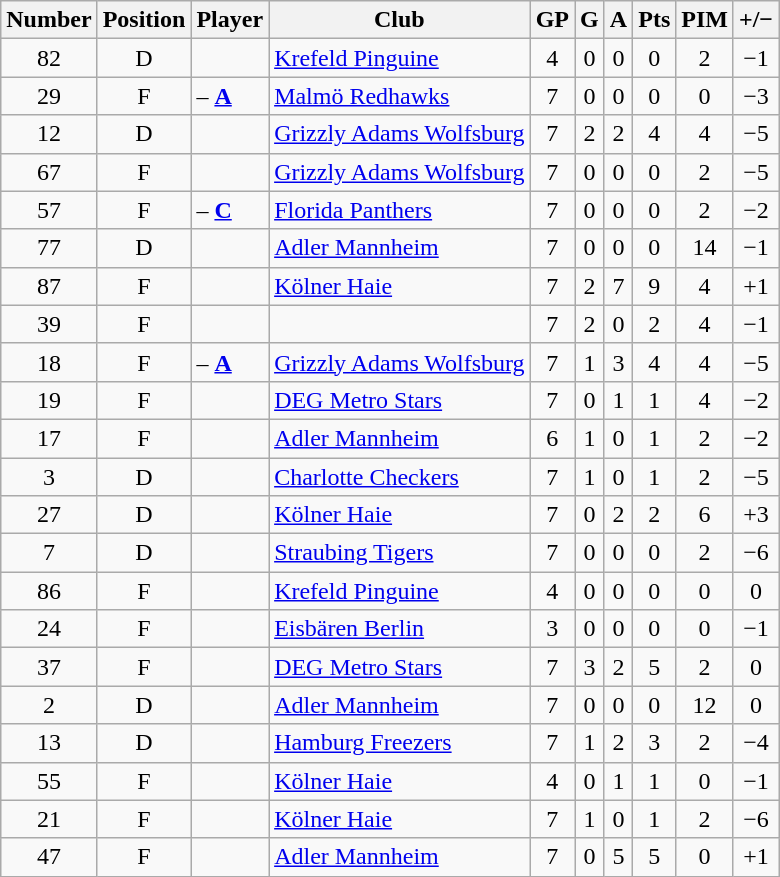<table class="wikitable sortable" style="text-align: center;">
<tr>
<th scope="col">Number</th>
<th scope="col">Position</th>
<th scope="col">Player</th>
<th scope="col">Club</th>
<th scope="col">GP</th>
<th scope="col">G</th>
<th scope="col">A</th>
<th scope="col">Pts</th>
<th scope="col">PIM</th>
<th scope="col">+/−</th>
</tr>
<tr>
<td>82</td>
<td>D</td>
<td scope="row" align=left></td>
<td align=left><a href='#'>Krefeld Pinguine</a></td>
<td>4</td>
<td>0</td>
<td>0</td>
<td>0</td>
<td>2</td>
<td>−1</td>
</tr>
<tr>
<td>29</td>
<td>F</td>
<td scope="row" align=left> – <strong><a href='#'>A</a></strong></td>
<td align=left><a href='#'>Malmö Redhawks</a></td>
<td>7</td>
<td>0</td>
<td>0</td>
<td>0</td>
<td>0</td>
<td>−3</td>
</tr>
<tr>
<td>12</td>
<td>D</td>
<td scope="row" align=left></td>
<td align=left><a href='#'>Grizzly Adams Wolfsburg</a></td>
<td>7</td>
<td>2</td>
<td>2</td>
<td>4</td>
<td>4</td>
<td>−5</td>
</tr>
<tr>
<td>67</td>
<td>F</td>
<td scope="row" align=left></td>
<td align=left><a href='#'>Grizzly Adams Wolfsburg</a></td>
<td>7</td>
<td>0</td>
<td>0</td>
<td>0</td>
<td>2</td>
<td>−5</td>
</tr>
<tr>
<td>57</td>
<td>F</td>
<td scope="row" align=left> – <strong><a href='#'>C</a></strong></td>
<td align=left><a href='#'>Florida Panthers</a></td>
<td>7</td>
<td>0</td>
<td>0</td>
<td>0</td>
<td>2</td>
<td>−2</td>
</tr>
<tr>
<td>77</td>
<td>D</td>
<td scope="row" align=left></td>
<td align=left><a href='#'>Adler Mannheim</a></td>
<td>7</td>
<td>0</td>
<td>0</td>
<td>0</td>
<td>14</td>
<td>−1</td>
</tr>
<tr>
<td>87</td>
<td>F</td>
<td scope="row" align=left></td>
<td align=left><a href='#'>Kölner Haie</a></td>
<td>7</td>
<td>2</td>
<td>7</td>
<td>9</td>
<td>4</td>
<td>+1</td>
</tr>
<tr>
<td>39</td>
<td>F</td>
<td scope="row" align=left></td>
<td align=left></td>
<td>7</td>
<td>2</td>
<td>0</td>
<td>2</td>
<td>4</td>
<td>−1</td>
</tr>
<tr>
<td>18</td>
<td>F</td>
<td scope="row" align=left> – <strong><a href='#'>A</a></strong></td>
<td align=left><a href='#'>Grizzly Adams Wolfsburg</a></td>
<td>7</td>
<td>1</td>
<td>3</td>
<td>4</td>
<td>4</td>
<td>−5</td>
</tr>
<tr>
<td>19</td>
<td>F</td>
<td scope="row" align=left></td>
<td align=left><a href='#'>DEG Metro Stars</a></td>
<td>7</td>
<td>0</td>
<td>1</td>
<td>1</td>
<td>4</td>
<td>−2</td>
</tr>
<tr>
<td>17</td>
<td>F</td>
<td scope="row" align=left></td>
<td align=left><a href='#'>Adler Mannheim</a></td>
<td>6</td>
<td>1</td>
<td>0</td>
<td>1</td>
<td>2</td>
<td>−2</td>
</tr>
<tr>
<td>3</td>
<td>D</td>
<td scope="row" align=left></td>
<td align=left><a href='#'>Charlotte Checkers</a></td>
<td>7</td>
<td>1</td>
<td>0</td>
<td>1</td>
<td>2</td>
<td>−5</td>
</tr>
<tr>
<td>27</td>
<td>D</td>
<td scope="row" align=left></td>
<td align=left><a href='#'>Kölner Haie</a></td>
<td>7</td>
<td>0</td>
<td>2</td>
<td>2</td>
<td>6</td>
<td>+3</td>
</tr>
<tr>
<td>7</td>
<td>D</td>
<td scope="row" align=left></td>
<td align=left><a href='#'>Straubing Tigers</a></td>
<td>7</td>
<td>0</td>
<td>0</td>
<td>0</td>
<td>2</td>
<td>−6</td>
</tr>
<tr>
<td>86</td>
<td>F</td>
<td scope="row" align=left></td>
<td align=left><a href='#'>Krefeld Pinguine</a></td>
<td>4</td>
<td>0</td>
<td>0</td>
<td>0</td>
<td>0</td>
<td>0</td>
</tr>
<tr>
<td>24</td>
<td>F</td>
<td scope="row" align=left></td>
<td align=left><a href='#'>Eisbären Berlin</a></td>
<td>3</td>
<td>0</td>
<td>0</td>
<td>0</td>
<td>0</td>
<td>−1</td>
</tr>
<tr>
<td>37</td>
<td>F</td>
<td scope="row" align=left></td>
<td align=left><a href='#'>DEG Metro Stars</a></td>
<td>7</td>
<td>3</td>
<td>2</td>
<td>5</td>
<td>2</td>
<td>0</td>
</tr>
<tr>
<td>2</td>
<td>D</td>
<td scope="row" align=left></td>
<td align=left><a href='#'>Adler Mannheim</a></td>
<td>7</td>
<td>0</td>
<td>0</td>
<td>0</td>
<td>12</td>
<td>0</td>
</tr>
<tr>
<td>13</td>
<td>D</td>
<td scope="row" align=left></td>
<td align=left><a href='#'>Hamburg Freezers</a></td>
<td>7</td>
<td>1</td>
<td>2</td>
<td>3</td>
<td>2</td>
<td>−4</td>
</tr>
<tr>
<td>55</td>
<td>F</td>
<td scope="row" align=left></td>
<td align=left><a href='#'>Kölner Haie</a></td>
<td>4</td>
<td>0</td>
<td>1</td>
<td>1</td>
<td>0</td>
<td>−1</td>
</tr>
<tr>
<td>21</td>
<td>F</td>
<td scope="row" align=left></td>
<td align=left><a href='#'>Kölner Haie</a></td>
<td>7</td>
<td>1</td>
<td>0</td>
<td>1</td>
<td>2</td>
<td>−6</td>
</tr>
<tr>
<td>47</td>
<td>F</td>
<td scope="row" align=left></td>
<td align=left><a href='#'>Adler Mannheim</a></td>
<td>7</td>
<td>0</td>
<td>5</td>
<td>5</td>
<td>0</td>
<td>+1</td>
</tr>
</table>
